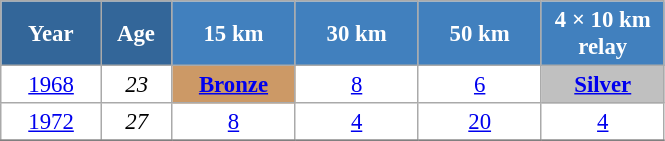<table class="wikitable" style="font-size:95%; text-align:center; border:grey solid 1px; border-collapse:collapse; background:#ffffff;">
<tr>
<th style="background-color:#369; color:white; width:60px;"> Year </th>
<th style="background-color:#369; color:white; width:40px;"> Age </th>
<th style="background-color:#4180be; color:white; width:75px;"> 15 km </th>
<th style="background-color:#4180be; color:white; width:75px;"> 30 km </th>
<th style="background-color:#4180be; color:white; width:75px;"> 50 km </th>
<th style="background-color:#4180be; color:white; width:75px;"> 4 × 10 km <br> relay </th>
</tr>
<tr>
<td><a href='#'>1968</a></td>
<td><em>23</em></td>
<td bgcolor="cc9966"><a href='#'><strong>Bronze</strong></a></td>
<td><a href='#'>8</a></td>
<td><a href='#'>6</a></td>
<td style="background:silver;"><a href='#'><strong>Silver</strong></a></td>
</tr>
<tr>
<td><a href='#'>1972</a></td>
<td><em>27</em></td>
<td><a href='#'>8</a></td>
<td><a href='#'>4</a></td>
<td><a href='#'>20</a></td>
<td><a href='#'>4</a></td>
</tr>
<tr>
</tr>
</table>
